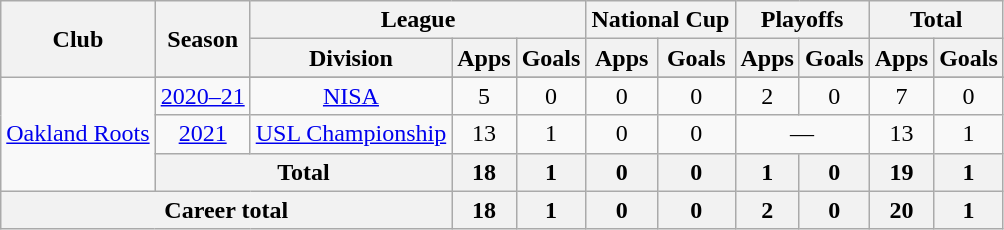<table class=wikitable style=text-align:center>
<tr>
<th rowspan=2>Club</th>
<th rowspan=2>Season</th>
<th colspan=3>League</th>
<th colspan=2>National Cup</th>
<th colspan=2>Playoffs</th>
<th colspan=2>Total</th>
</tr>
<tr>
<th>Division</th>
<th>Apps</th>
<th>Goals</th>
<th>Apps</th>
<th>Goals</th>
<th>Apps</th>
<th>Goals</th>
<th>Apps</th>
<th>Goals</th>
</tr>
<tr>
<td rowspan=4><a href='#'>Oakland Roots</a></td>
</tr>
<tr>
<td><a href='#'>2020–21</a></td>
<td><a href='#'>NISA</a></td>
<td>5</td>
<td>0</td>
<td>0</td>
<td>0</td>
<td>2</td>
<td>0</td>
<td>7</td>
<td>0</td>
</tr>
<tr>
<td><a href='#'>2021</a></td>
<td><a href='#'>USL Championship</a></td>
<td>13</td>
<td>1</td>
<td>0</td>
<td>0</td>
<td colspan=2>—</td>
<td>13</td>
<td>1</td>
</tr>
<tr>
<th colspan=2>Total</th>
<th>18</th>
<th>1</th>
<th>0</th>
<th>0</th>
<th>1</th>
<th>0</th>
<th>19</th>
<th>1</th>
</tr>
<tr>
<th colspan=3>Career total</th>
<th>18</th>
<th>1</th>
<th>0</th>
<th>0</th>
<th>2</th>
<th>0</th>
<th>20</th>
<th>1</th>
</tr>
</table>
